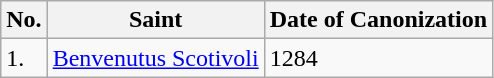<table class="wikitable">
<tr>
<th>No.</th>
<th>Saint</th>
<th>Date of Canonization</th>
</tr>
<tr>
<td>1.</td>
<td><a href='#'>Benvenutus Scotivoli</a></td>
<td>1284</td>
</tr>
</table>
